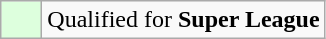<table class="wikitable">
<tr>
<td style="background: #ddffdd" width="20"></td>
<td>Qualified for <strong>Super League</strong></td>
</tr>
</table>
